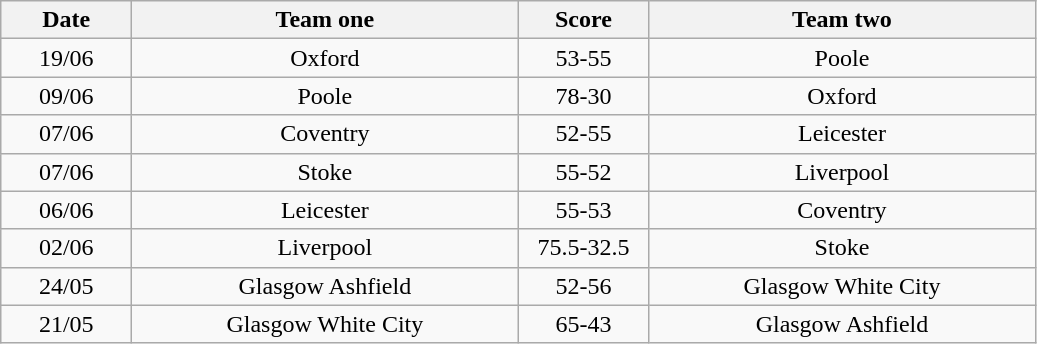<table class="wikitable" style="text-align: center">
<tr>
<th width=80>Date</th>
<th width=250>Team one</th>
<th width=80>Score</th>
<th width=250>Team two</th>
</tr>
<tr>
<td>19/06</td>
<td>Oxford</td>
<td>53-55</td>
<td>Poole</td>
</tr>
<tr>
<td>09/06</td>
<td>Poole</td>
<td>78-30</td>
<td>Oxford</td>
</tr>
<tr>
<td>07/06</td>
<td>Coventry</td>
<td>52-55</td>
<td>Leicester</td>
</tr>
<tr>
<td>07/06</td>
<td>Stoke</td>
<td>55-52</td>
<td>Liverpool</td>
</tr>
<tr>
<td>06/06</td>
<td>Leicester</td>
<td>55-53</td>
<td>Coventry</td>
</tr>
<tr>
<td>02/06</td>
<td>Liverpool</td>
<td>75.5-32.5</td>
<td>Stoke</td>
</tr>
<tr>
<td>24/05</td>
<td>Glasgow Ashfield</td>
<td>52-56</td>
<td>Glasgow White City</td>
</tr>
<tr>
<td>21/05</td>
<td>Glasgow White City</td>
<td>65-43</td>
<td>Glasgow Ashfield</td>
</tr>
</table>
